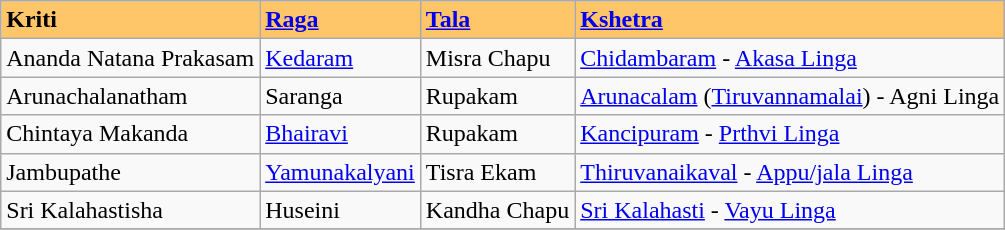<table class="wikitable sortable">
<tr style="background:#FFC569">
<td><strong>Kriti</strong></td>
<td><strong><a href='#'>Raga</a></strong></td>
<td><strong><a href='#'>Tala</a></strong></td>
<td><strong><a href='#'>Kshetra</a></strong></td>
</tr>
<tr>
<td>Ananda Natana Prakasam</td>
<td><a href='#'>Kedaram</a></td>
<td>Misra Chapu</td>
<td><a href='#'>Chidambaram</a> - <a href='#'>Akasa Linga</a></td>
</tr>
<tr>
<td>Arunachalanatham</td>
<td>Saranga</td>
<td>Rupakam</td>
<td><a href='#'>Arunacalam</a> (<a href='#'>Tiruvannamalai</a>) - Agni Linga</td>
</tr>
<tr>
<td>Chintaya Makanda</td>
<td><a href='#'>Bhairavi</a></td>
<td>Rupakam</td>
<td><a href='#'>Kancipuram</a> - <a href='#'>Prthvi Linga</a></td>
</tr>
<tr>
<td>Jambupathe</td>
<td><a href='#'>Yamunakalyani</a></td>
<td>Tisra Ekam</td>
<td><a href='#'>Thiruvanaikaval</a> - <a href='#'>Appu/jala Linga</a></td>
</tr>
<tr>
<td>Sri Kalahastisha</td>
<td>Huseini</td>
<td>Kandha Chapu</td>
<td><a href='#'>Sri Kalahasti</a> - <a href='#'>Vayu Linga</a></td>
</tr>
<tr>
</tr>
</table>
